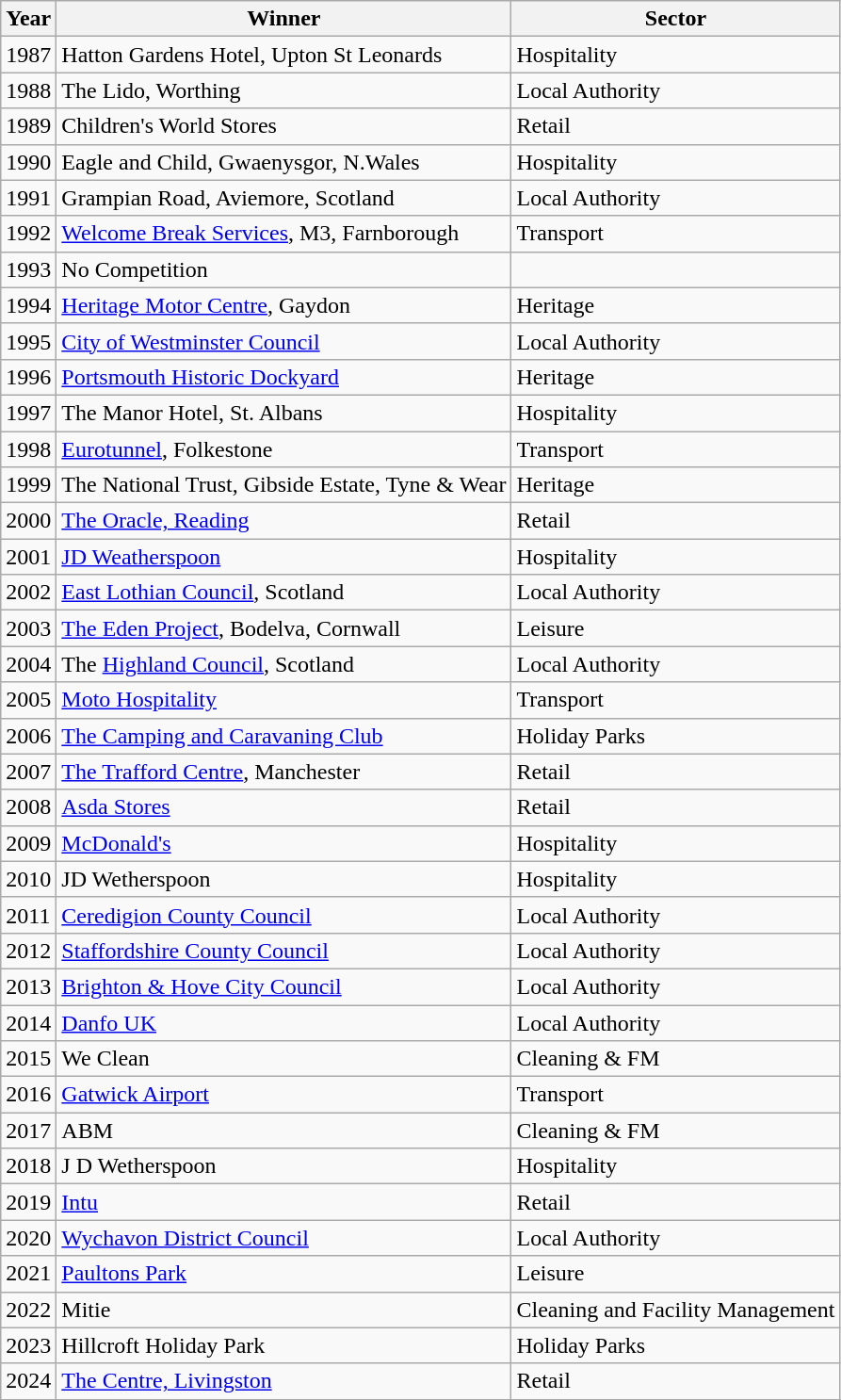<table class="wikitable">
<tr>
<th>Year</th>
<th>Winner</th>
<th>Sector</th>
</tr>
<tr>
<td>1987</td>
<td>Hatton Gardens Hotel, Upton St Leonards</td>
<td>Hospitality</td>
</tr>
<tr>
<td>1988</td>
<td>The Lido, Worthing</td>
<td>Local Authority</td>
</tr>
<tr>
<td>1989</td>
<td>Children's World Stores</td>
<td>Retail</td>
</tr>
<tr>
<td>1990</td>
<td>Eagle and Child, Gwaenysgor, N.Wales</td>
<td>Hospitality</td>
</tr>
<tr>
<td>1991</td>
<td>Grampian Road, Aviemore, Scotland</td>
<td>Local Authority</td>
</tr>
<tr>
<td>1992</td>
<td><a href='#'>Welcome Break Services</a>, M3, Farnborough</td>
<td>Transport</td>
</tr>
<tr>
<td>1993</td>
<td>No Competition</td>
<td></td>
</tr>
<tr>
<td>1994</td>
<td><a href='#'>Heritage Motor Centre</a>, Gaydon</td>
<td>Heritage</td>
</tr>
<tr>
<td>1995</td>
<td><a href='#'>City of Westminster Council</a></td>
<td>Local Authority</td>
</tr>
<tr>
<td>1996</td>
<td><a href='#'>Portsmouth Historic Dockyard</a></td>
<td>Heritage</td>
</tr>
<tr>
<td>1997</td>
<td>The Manor Hotel, St. Albans</td>
<td>Hospitality</td>
</tr>
<tr>
<td>1998</td>
<td><a href='#'>Eurotunnel</a>, Folkestone</td>
<td>Transport</td>
</tr>
<tr>
<td>1999</td>
<td>The National Trust, Gibside Estate, Tyne & Wear</td>
<td>Heritage</td>
</tr>
<tr>
<td>2000</td>
<td><a href='#'>The Oracle, Reading</a></td>
<td>Retail</td>
</tr>
<tr>
<td>2001</td>
<td><a href='#'>JD Weatherspoon</a></td>
<td>Hospitality</td>
</tr>
<tr>
<td>2002</td>
<td><a href='#'>East Lothian Council</a>, Scotland</td>
<td>Local Authority</td>
</tr>
<tr>
<td>2003</td>
<td><a href='#'>The Eden Project</a>, Bodelva, Cornwall</td>
<td>Leisure</td>
</tr>
<tr>
<td>2004</td>
<td>The <a href='#'>Highland Council</a>, Scotland</td>
<td>Local Authority</td>
</tr>
<tr>
<td>2005</td>
<td><a href='#'>Moto Hospitality</a></td>
<td>Transport</td>
</tr>
<tr>
<td>2006</td>
<td><a href='#'>The Camping and Caravaning Club</a></td>
<td>Holiday Parks</td>
</tr>
<tr>
<td>2007</td>
<td><a href='#'>The Trafford Centre</a>, Manchester</td>
<td>Retail</td>
</tr>
<tr>
<td>2008</td>
<td><a href='#'>Asda Stores</a></td>
<td>Retail</td>
</tr>
<tr>
<td>2009</td>
<td><a href='#'>McDonald's</a></td>
<td>Hospitality</td>
</tr>
<tr>
<td>2010</td>
<td>JD Wetherspoon</td>
<td>Hospitality</td>
</tr>
<tr>
<td>2011</td>
<td><a href='#'>Ceredigion County Council</a></td>
<td>Local Authority</td>
</tr>
<tr>
<td>2012</td>
<td><a href='#'>Staffordshire County Council</a></td>
<td>Local Authority</td>
</tr>
<tr>
<td>2013</td>
<td><a href='#'>Brighton & Hove City Council</a></td>
<td>Local Authority</td>
</tr>
<tr>
<td>2014</td>
<td><a href='#'>Danfo UK</a></td>
<td>Local Authority</td>
</tr>
<tr>
<td>2015</td>
<td>We Clean</td>
<td>Cleaning & FM</td>
</tr>
<tr>
<td>2016</td>
<td><a href='#'>Gatwick Airport</a></td>
<td>Transport</td>
</tr>
<tr>
<td>2017</td>
<td>ABM</td>
<td>Cleaning & FM</td>
</tr>
<tr>
<td>2018</td>
<td>J D Wetherspoon</td>
<td>Hospitality</td>
</tr>
<tr>
<td>2019</td>
<td><a href='#'>Intu</a></td>
<td>Retail</td>
</tr>
<tr>
<td>2020</td>
<td><a href='#'>Wychavon District Council</a></td>
<td>Local Authority</td>
</tr>
<tr>
<td>2021</td>
<td><a href='#'>Paultons Park</a></td>
<td>Leisure</td>
</tr>
<tr>
<td>2022</td>
<td>Mitie</td>
<td>Cleaning and Facility Management</td>
</tr>
<tr>
<td>2023</td>
<td>Hillcroft Holiday Park</td>
<td>Holiday Parks</td>
</tr>
<tr>
<td>2024</td>
<td><a href='#'>The Centre, Livingston</a></td>
<td>Retail</td>
</tr>
<tr>
</tr>
</table>
